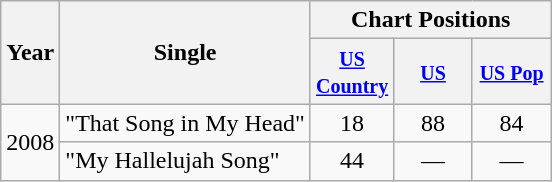<table class="wikitable">
<tr>
<th rowspan="2">Year</th>
<th rowspan="2">Single</th>
<th colspan="3">Chart Positions</th>
</tr>
<tr>
<th width="45"><small><a href='#'>US Country</a></small></th>
<th width="45"><small><a href='#'>US</a></small></th>
<th width="45"><small><a href='#'>US Pop</a></small></th>
</tr>
<tr>
<td rowspan="2">2008</td>
<td>"That Song in My Head"</td>
<td align="center">18</td>
<td align="center">88</td>
<td align="center">84</td>
</tr>
<tr>
<td>"My Hallelujah Song"</td>
<td align="center">44</td>
<td align="center">—</td>
<td align="center">—</td>
</tr>
</table>
